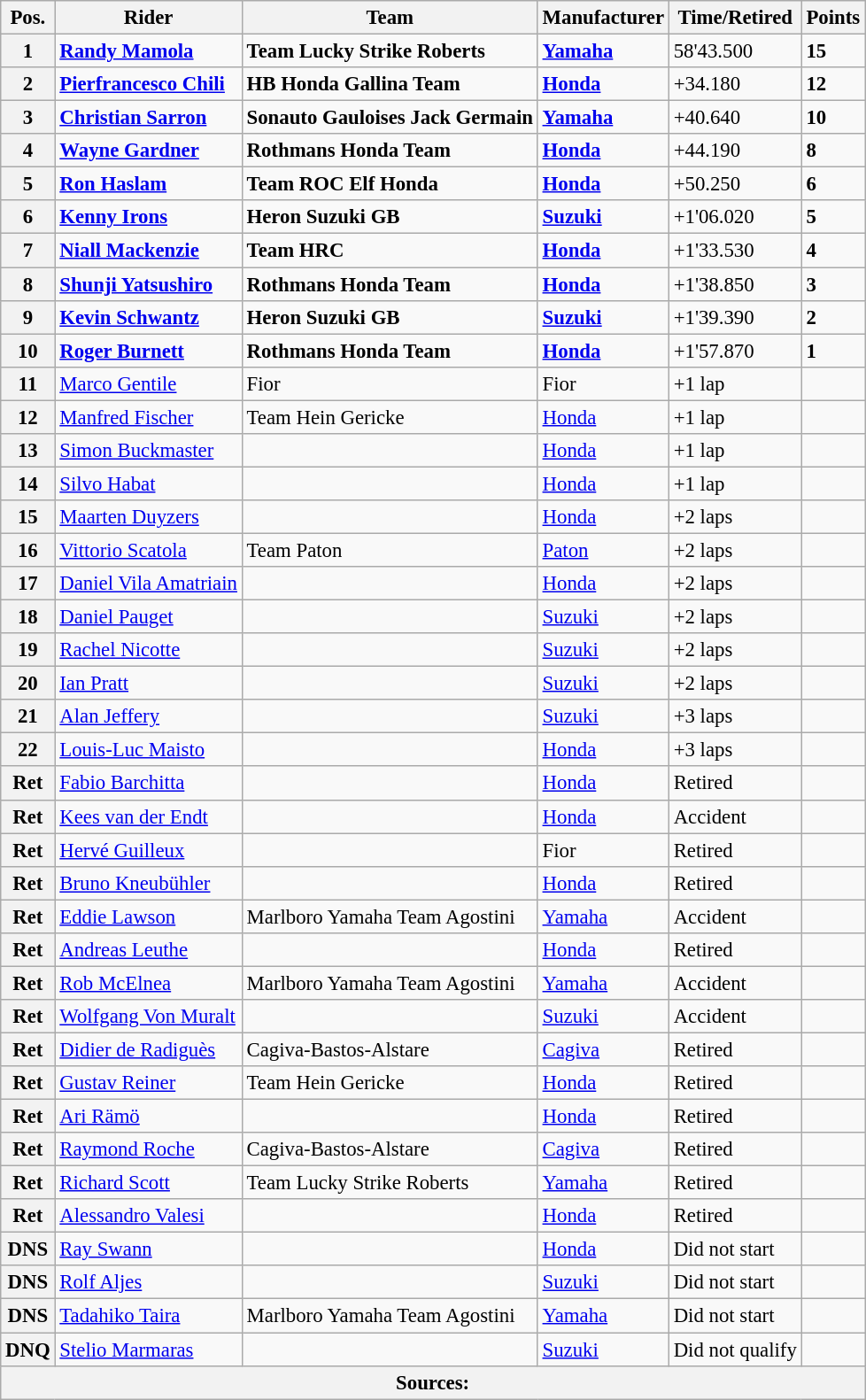<table class="wikitable" style="font-size: 95%;">
<tr>
<th>Pos.</th>
<th>Rider</th>
<th>Team</th>
<th>Manufacturer</th>
<th>Time/Retired</th>
<th>Points</th>
</tr>
<tr>
<th>1</th>
<td> <strong><a href='#'>Randy Mamola</a></strong></td>
<td><strong>Team Lucky Strike Roberts</strong></td>
<td><strong><a href='#'>Yamaha</a></strong></td>
<td>58'43.500</td>
<td><strong>15</strong></td>
</tr>
<tr>
<th>2</th>
<td> <strong><a href='#'>Pierfrancesco Chili</a></strong></td>
<td><strong>HB Honda Gallina Team</strong></td>
<td><strong><a href='#'>Honda</a></strong></td>
<td>+34.180</td>
<td><strong>12</strong></td>
</tr>
<tr>
<th>3</th>
<td> <strong><a href='#'>Christian Sarron</a></strong></td>
<td><strong>Sonauto Gauloises Jack Germain</strong></td>
<td><strong><a href='#'>Yamaha</a></strong></td>
<td>+40.640</td>
<td><strong>10</strong></td>
</tr>
<tr>
<th>4</th>
<td> <strong><a href='#'>Wayne Gardner</a></strong></td>
<td><strong>Rothmans Honda Team</strong></td>
<td><strong><a href='#'>Honda</a></strong></td>
<td>+44.190</td>
<td><strong>8</strong></td>
</tr>
<tr>
<th>5</th>
<td> <strong><a href='#'>Ron Haslam</a></strong></td>
<td><strong>Team ROC Elf Honda</strong></td>
<td><strong><a href='#'>Honda</a></strong></td>
<td>+50.250</td>
<td><strong>6</strong></td>
</tr>
<tr>
<th>6</th>
<td> <strong><a href='#'>Kenny Irons</a></strong></td>
<td><strong>Heron Suzuki GB</strong></td>
<td><strong><a href='#'>Suzuki</a></strong></td>
<td>+1'06.020</td>
<td><strong>5</strong></td>
</tr>
<tr>
<th>7</th>
<td> <strong><a href='#'>Niall Mackenzie</a></strong></td>
<td><strong>Team HRC</strong></td>
<td><strong><a href='#'>Honda</a></strong></td>
<td>+1'33.530</td>
<td><strong>4</strong></td>
</tr>
<tr>
<th>8</th>
<td> <strong><a href='#'>Shunji Yatsushiro</a></strong></td>
<td><strong>Rothmans Honda Team</strong></td>
<td><strong><a href='#'>Honda</a></strong></td>
<td>+1'38.850</td>
<td><strong>3</strong></td>
</tr>
<tr>
<th>9</th>
<td> <strong><a href='#'>Kevin Schwantz</a></strong></td>
<td><strong>Heron Suzuki GB</strong></td>
<td><strong><a href='#'>Suzuki</a></strong></td>
<td>+1'39.390</td>
<td><strong>2</strong></td>
</tr>
<tr>
<th>10</th>
<td> <strong><a href='#'>Roger Burnett</a></strong></td>
<td><strong>Rothmans Honda Team</strong></td>
<td><strong><a href='#'>Honda</a></strong></td>
<td>+1'57.870</td>
<td><strong>1</strong></td>
</tr>
<tr>
<th>11</th>
<td> <a href='#'>Marco Gentile</a></td>
<td>Fior</td>
<td>Fior</td>
<td>+1 lap</td>
<td></td>
</tr>
<tr>
<th>12</th>
<td> <a href='#'>Manfred Fischer</a></td>
<td>Team Hein Gericke</td>
<td><a href='#'>Honda</a></td>
<td>+1 lap</td>
<td></td>
</tr>
<tr>
<th>13</th>
<td> <a href='#'>Simon Buckmaster</a></td>
<td></td>
<td><a href='#'>Honda</a></td>
<td>+1 lap</td>
<td></td>
</tr>
<tr>
<th>14</th>
<td> <a href='#'>Silvo Habat</a></td>
<td></td>
<td><a href='#'>Honda</a></td>
<td>+1 lap</td>
<td></td>
</tr>
<tr>
<th>15</th>
<td> <a href='#'>Maarten Duyzers</a></td>
<td></td>
<td><a href='#'>Honda</a></td>
<td>+2 laps</td>
<td></td>
</tr>
<tr>
<th>16</th>
<td> <a href='#'>Vittorio Scatola</a></td>
<td>Team Paton</td>
<td><a href='#'>Paton</a></td>
<td>+2 laps</td>
<td></td>
</tr>
<tr>
<th>17</th>
<td> <a href='#'>Daniel Vila Amatriain</a></td>
<td></td>
<td><a href='#'>Honda</a></td>
<td>+2 laps</td>
<td></td>
</tr>
<tr>
<th>18</th>
<td> <a href='#'>Daniel Pauget</a></td>
<td></td>
<td><a href='#'>Suzuki</a></td>
<td>+2 laps</td>
<td></td>
</tr>
<tr>
<th>19</th>
<td> <a href='#'>Rachel Nicotte</a></td>
<td></td>
<td><a href='#'>Suzuki</a></td>
<td>+2 laps</td>
<td></td>
</tr>
<tr>
<th>20</th>
<td> <a href='#'>Ian Pratt</a></td>
<td></td>
<td><a href='#'>Suzuki</a></td>
<td>+2 laps</td>
<td></td>
</tr>
<tr>
<th>21</th>
<td> <a href='#'>Alan Jeffery</a></td>
<td></td>
<td><a href='#'>Suzuki</a></td>
<td>+3 laps</td>
<td></td>
</tr>
<tr>
<th>22</th>
<td> <a href='#'>Louis-Luc Maisto</a></td>
<td></td>
<td><a href='#'>Honda</a></td>
<td>+3 laps</td>
<td></td>
</tr>
<tr>
<th>Ret</th>
<td> <a href='#'>Fabio Barchitta</a></td>
<td></td>
<td><a href='#'>Honda</a></td>
<td>Retired</td>
<td></td>
</tr>
<tr>
<th>Ret</th>
<td> <a href='#'>Kees van der Endt</a></td>
<td></td>
<td><a href='#'>Honda</a></td>
<td>Accident</td>
<td></td>
</tr>
<tr>
<th>Ret</th>
<td> <a href='#'>Hervé Guilleux</a></td>
<td></td>
<td>Fior</td>
<td>Retired</td>
<td></td>
</tr>
<tr>
<th>Ret</th>
<td> <a href='#'>Bruno Kneubühler</a></td>
<td></td>
<td><a href='#'>Honda</a></td>
<td>Retired</td>
<td></td>
</tr>
<tr>
<th>Ret</th>
<td> <a href='#'>Eddie Lawson</a></td>
<td>Marlboro Yamaha Team Agostini</td>
<td><a href='#'>Yamaha</a></td>
<td>Accident</td>
<td></td>
</tr>
<tr>
<th>Ret</th>
<td> <a href='#'>Andreas Leuthe</a></td>
<td></td>
<td><a href='#'>Honda</a></td>
<td>Retired</td>
<td></td>
</tr>
<tr>
<th>Ret</th>
<td> <a href='#'>Rob McElnea</a></td>
<td>Marlboro Yamaha Team Agostini</td>
<td><a href='#'>Yamaha</a></td>
<td>Accident</td>
<td></td>
</tr>
<tr>
<th>Ret</th>
<td> <a href='#'>Wolfgang Von Muralt</a></td>
<td></td>
<td><a href='#'>Suzuki</a></td>
<td>Accident</td>
<td></td>
</tr>
<tr>
<th>Ret</th>
<td> <a href='#'>Didier de Radiguès</a></td>
<td>Cagiva-Bastos-Alstare</td>
<td><a href='#'>Cagiva</a></td>
<td>Retired</td>
<td></td>
</tr>
<tr>
<th>Ret</th>
<td> <a href='#'>Gustav Reiner</a></td>
<td>Team Hein Gericke</td>
<td><a href='#'>Honda</a></td>
<td>Retired</td>
<td></td>
</tr>
<tr>
<th>Ret</th>
<td> <a href='#'>Ari Rämö</a></td>
<td></td>
<td><a href='#'>Honda</a></td>
<td>Retired</td>
<td></td>
</tr>
<tr>
<th>Ret</th>
<td> <a href='#'>Raymond Roche</a></td>
<td>Cagiva-Bastos-Alstare</td>
<td><a href='#'>Cagiva</a></td>
<td>Retired</td>
<td></td>
</tr>
<tr>
<th>Ret</th>
<td> <a href='#'>Richard Scott</a></td>
<td>Team Lucky Strike Roberts</td>
<td><a href='#'>Yamaha</a></td>
<td>Retired</td>
<td></td>
</tr>
<tr>
<th>Ret</th>
<td> <a href='#'>Alessandro Valesi</a></td>
<td></td>
<td><a href='#'>Honda</a></td>
<td>Retired</td>
<td></td>
</tr>
<tr>
<th>DNS</th>
<td> <a href='#'>Ray Swann</a></td>
<td></td>
<td><a href='#'>Honda</a></td>
<td>Did not start</td>
<td></td>
</tr>
<tr>
<th>DNS</th>
<td> <a href='#'>Rolf Aljes</a></td>
<td></td>
<td><a href='#'>Suzuki</a></td>
<td>Did not start</td>
<td></td>
</tr>
<tr>
<th>DNS</th>
<td> <a href='#'>Tadahiko Taira</a></td>
<td>Marlboro Yamaha Team Agostini</td>
<td><a href='#'>Yamaha</a></td>
<td>Did not start</td>
<td></td>
</tr>
<tr>
<th>DNQ</th>
<td> <a href='#'>Stelio Marmaras</a></td>
<td></td>
<td><a href='#'>Suzuki</a></td>
<td>Did not qualify</td>
<td></td>
</tr>
<tr>
<th colspan=8>Sources: </th>
</tr>
</table>
